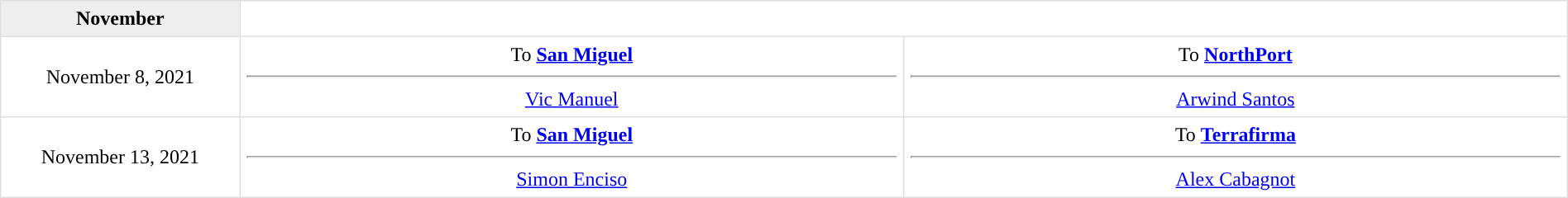<table border=1 style="border-collapse:collapse; text-align: center; width: 100%" bordercolor="#DFDFDF"  cellpadding="5">
<tr bgcolor="eeeeee">
<th>November</th>
</tr>
<tr>
<td style="width:12%">November 8, 2021</td>
<td style="width:33.3%" valign="top">To <strong><a href='#'>San Miguel</a></strong><hr><a href='#'>Vic Manuel</a></td>
<td style="width:33.3%" valign="top">To <strong><a href='#'>NorthPort</a></strong><hr><a href='#'>Arwind Santos</a></td>
</tr>
<tr>
<td style="width:12%">November 13, 2021</td>
<td style="width:33.3%" valign="top">To <strong><a href='#'>San Miguel</a></strong><hr><a href='#'>Simon Enciso</a></td>
<td style="width:33.3%" valign="top">To <strong><a href='#'>Terrafirma</a></strong><hr><a href='#'>Alex Cabagnot</a></td>
</tr>
</table>
